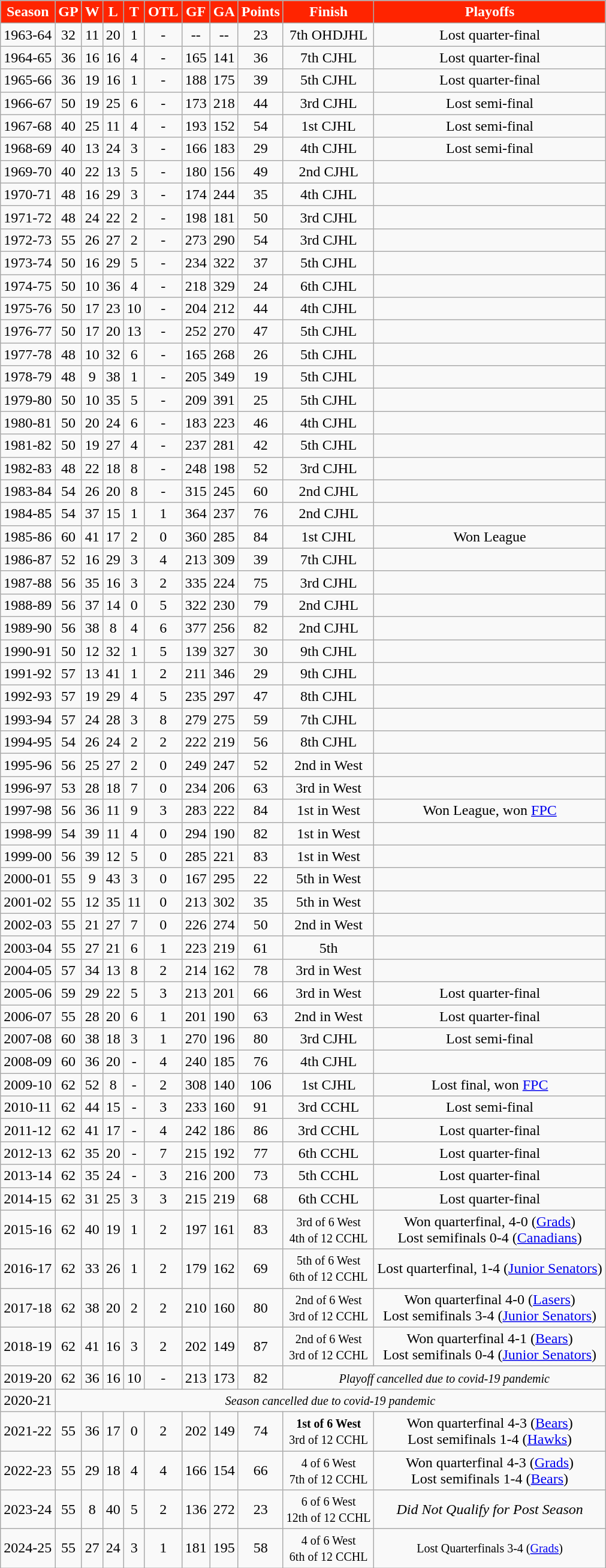<table class="wikitable">
<tr align="center" style="color: #FFFFFF" bgcolor="#FF2400">
<td><strong>Season</strong></td>
<td><strong>GP </strong></td>
<td><strong> W </strong></td>
<td><strong> L </strong></td>
<td><strong> T </strong></td>
<td><strong>OTL</strong></td>
<td><strong>GF </strong></td>
<td><strong>GA </strong></td>
<td><strong>Points</strong></td>
<td><strong>Finish</strong></td>
<td><strong>Playoffs</strong></td>
</tr>
<tr align="center">
<td>1963-64</td>
<td>32</td>
<td>11</td>
<td>20</td>
<td>1</td>
<td>-</td>
<td>--</td>
<td>--</td>
<td>23</td>
<td>7th OHDJHL</td>
<td>Lost quarter-final</td>
</tr>
<tr align="center">
<td>1964-65</td>
<td>36</td>
<td>16</td>
<td>16</td>
<td>4</td>
<td>-</td>
<td>165</td>
<td>141</td>
<td>36</td>
<td>7th CJHL</td>
<td>Lost quarter-final</td>
</tr>
<tr align="center">
<td>1965-66</td>
<td>36</td>
<td>19</td>
<td>16</td>
<td>1</td>
<td>-</td>
<td>188</td>
<td>175</td>
<td>39</td>
<td>5th CJHL</td>
<td>Lost quarter-final</td>
</tr>
<tr align="center">
<td>1966-67</td>
<td>50</td>
<td>19</td>
<td>25</td>
<td>6</td>
<td>-</td>
<td>173</td>
<td>218</td>
<td>44</td>
<td>3rd CJHL</td>
<td>Lost semi-final</td>
</tr>
<tr align="center">
<td>1967-68</td>
<td>40</td>
<td>25</td>
<td>11</td>
<td>4</td>
<td>-</td>
<td>193</td>
<td>152</td>
<td>54</td>
<td>1st CJHL</td>
<td>Lost semi-final</td>
</tr>
<tr align="center">
<td>1968-69</td>
<td>40</td>
<td>13</td>
<td>24</td>
<td>3</td>
<td>-</td>
<td>166</td>
<td>183</td>
<td>29</td>
<td>4th CJHL</td>
<td>Lost semi-final</td>
</tr>
<tr align="center">
<td>1969-70</td>
<td>40</td>
<td>22</td>
<td>13</td>
<td>5</td>
<td>-</td>
<td>180</td>
<td>156</td>
<td>49</td>
<td>2nd CJHL</td>
<td></td>
</tr>
<tr align="center">
<td>1970-71</td>
<td>48</td>
<td>16</td>
<td>29</td>
<td>3</td>
<td>-</td>
<td>174</td>
<td>244</td>
<td>35</td>
<td>4th CJHL</td>
<td></td>
</tr>
<tr align="center">
<td>1971-72</td>
<td>48</td>
<td>24</td>
<td>22</td>
<td>2</td>
<td>-</td>
<td>198</td>
<td>181</td>
<td>50</td>
<td>3rd CJHL</td>
<td></td>
</tr>
<tr align="center">
<td>1972-73</td>
<td>55</td>
<td>26</td>
<td>27</td>
<td>2</td>
<td>-</td>
<td>273</td>
<td>290</td>
<td>54</td>
<td>3rd CJHL</td>
<td></td>
</tr>
<tr align="center">
<td>1973-74</td>
<td>50</td>
<td>16</td>
<td>29</td>
<td>5</td>
<td>-</td>
<td>234</td>
<td>322</td>
<td>37</td>
<td>5th CJHL</td>
<td></td>
</tr>
<tr align="center">
<td>1974-75</td>
<td>50</td>
<td>10</td>
<td>36</td>
<td>4</td>
<td>-</td>
<td>218</td>
<td>329</td>
<td>24</td>
<td>6th CJHL</td>
<td></td>
</tr>
<tr align="center">
<td>1975-76</td>
<td>50</td>
<td>17</td>
<td>23</td>
<td>10</td>
<td>-</td>
<td>204</td>
<td>212</td>
<td>44</td>
<td>4th CJHL</td>
<td></td>
</tr>
<tr align="center">
<td>1976-77</td>
<td>50</td>
<td>17</td>
<td>20</td>
<td>13</td>
<td>-</td>
<td>252</td>
<td>270</td>
<td>47</td>
<td>5th CJHL</td>
<td></td>
</tr>
<tr align="center">
<td>1977-78</td>
<td>48</td>
<td>10</td>
<td>32</td>
<td>6</td>
<td>-</td>
<td>165</td>
<td>268</td>
<td>26</td>
<td>5th CJHL</td>
<td></td>
</tr>
<tr align="center">
<td>1978-79</td>
<td>48</td>
<td>9</td>
<td>38</td>
<td>1</td>
<td>-</td>
<td>205</td>
<td>349</td>
<td>19</td>
<td>5th CJHL</td>
<td></td>
</tr>
<tr align="center">
<td>1979-80</td>
<td>50</td>
<td>10</td>
<td>35</td>
<td>5</td>
<td>-</td>
<td>209</td>
<td>391</td>
<td>25</td>
<td>5th CJHL</td>
<td></td>
</tr>
<tr align="center">
<td>1980-81</td>
<td>50</td>
<td>20</td>
<td>24</td>
<td>6</td>
<td>-</td>
<td>183</td>
<td>223</td>
<td>46</td>
<td>4th CJHL</td>
<td></td>
</tr>
<tr align="center">
<td>1981-82</td>
<td>50</td>
<td>19</td>
<td>27</td>
<td>4</td>
<td>-</td>
<td>237</td>
<td>281</td>
<td>42</td>
<td>5th CJHL</td>
<td></td>
</tr>
<tr align="center">
<td>1982-83</td>
<td>48</td>
<td>22</td>
<td>18</td>
<td>8</td>
<td>-</td>
<td>248</td>
<td>198</td>
<td>52</td>
<td>3rd CJHL</td>
<td></td>
</tr>
<tr align="center">
<td>1983-84</td>
<td>54</td>
<td>26</td>
<td>20</td>
<td>8</td>
<td>-</td>
<td>315</td>
<td>245</td>
<td>60</td>
<td>2nd CJHL</td>
<td></td>
</tr>
<tr align="center">
<td>1984-85</td>
<td>54</td>
<td>37</td>
<td>15</td>
<td>1</td>
<td>1</td>
<td>364</td>
<td>237</td>
<td>76</td>
<td>2nd CJHL</td>
<td></td>
</tr>
<tr align="center">
<td>1985-86</td>
<td>60</td>
<td>41</td>
<td>17</td>
<td>2</td>
<td>0</td>
<td>360</td>
<td>285</td>
<td>84</td>
<td>1st CJHL</td>
<td>Won League</td>
</tr>
<tr align="center">
<td>1986-87</td>
<td>52</td>
<td>16</td>
<td>29</td>
<td>3</td>
<td>4</td>
<td>213</td>
<td>309</td>
<td>39</td>
<td>7th CJHL</td>
<td></td>
</tr>
<tr align="center">
<td>1987-88</td>
<td>56</td>
<td>35</td>
<td>16</td>
<td>3</td>
<td>2</td>
<td>335</td>
<td>224</td>
<td>75</td>
<td>3rd CJHL</td>
<td></td>
</tr>
<tr align="center">
<td>1988-89</td>
<td>56</td>
<td>37</td>
<td>14</td>
<td>0</td>
<td>5</td>
<td>322</td>
<td>230</td>
<td>79</td>
<td>2nd CJHL</td>
<td></td>
</tr>
<tr align="center">
<td>1989-90</td>
<td>56</td>
<td>38</td>
<td>8</td>
<td>4</td>
<td>6</td>
<td>377</td>
<td>256</td>
<td>82</td>
<td>2nd CJHL</td>
<td></td>
</tr>
<tr align="center">
<td>1990-91</td>
<td>50</td>
<td>12</td>
<td>32</td>
<td>1</td>
<td>5</td>
<td>139</td>
<td>327</td>
<td>30</td>
<td>9th CJHL</td>
<td></td>
</tr>
<tr align="center">
<td>1991-92</td>
<td>57</td>
<td>13</td>
<td>41</td>
<td>1</td>
<td>2</td>
<td>211</td>
<td>346</td>
<td>29</td>
<td>9th CJHL</td>
<td></td>
</tr>
<tr align="center">
<td>1992-93</td>
<td>57</td>
<td>19</td>
<td>29</td>
<td>4</td>
<td>5</td>
<td>235</td>
<td>297</td>
<td>47</td>
<td>8th CJHL</td>
<td></td>
</tr>
<tr align="center">
<td>1993-94</td>
<td>57</td>
<td>24</td>
<td>28</td>
<td>3</td>
<td>8</td>
<td>279</td>
<td>275</td>
<td>59</td>
<td>7th CJHL</td>
<td></td>
</tr>
<tr align="center">
<td>1994-95</td>
<td>54</td>
<td>26</td>
<td>24</td>
<td>2</td>
<td>2</td>
<td>222</td>
<td>219</td>
<td>56</td>
<td>8th CJHL</td>
<td></td>
</tr>
<tr align="center">
<td>1995-96</td>
<td>56</td>
<td>25</td>
<td>27</td>
<td>2</td>
<td>0</td>
<td>249</td>
<td>247</td>
<td>52</td>
<td>2nd in West</td>
<td></td>
</tr>
<tr align="center">
<td>1996-97</td>
<td>53</td>
<td>28</td>
<td>18</td>
<td>7</td>
<td>0</td>
<td>234</td>
<td>206</td>
<td>63</td>
<td>3rd in West</td>
<td></td>
</tr>
<tr align="center">
<td>1997-98</td>
<td>56</td>
<td>36</td>
<td>11</td>
<td>9</td>
<td>3</td>
<td>283</td>
<td>222</td>
<td>84</td>
<td>1st in West</td>
<td>Won League, won <a href='#'>FPC</a></td>
</tr>
<tr align="center">
<td>1998-99</td>
<td>54</td>
<td>39</td>
<td>11</td>
<td>4</td>
<td>0</td>
<td>294</td>
<td>190</td>
<td>82</td>
<td>1st in West</td>
<td></td>
</tr>
<tr align="center">
<td>1999-00</td>
<td>56</td>
<td>39</td>
<td>12</td>
<td>5</td>
<td>0</td>
<td>285</td>
<td>221</td>
<td>83</td>
<td>1st in West</td>
<td></td>
</tr>
<tr align="center">
<td>2000-01</td>
<td>55</td>
<td>9</td>
<td>43</td>
<td>3</td>
<td>0</td>
<td>167</td>
<td>295</td>
<td>22</td>
<td>5th in West</td>
<td></td>
</tr>
<tr align="center">
<td>2001-02</td>
<td>55</td>
<td>12</td>
<td>35</td>
<td>11</td>
<td>0</td>
<td>213</td>
<td>302</td>
<td>35</td>
<td>5th in West</td>
<td></td>
</tr>
<tr align="center">
<td>2002-03</td>
<td>55</td>
<td>21</td>
<td>27</td>
<td>7</td>
<td>0</td>
<td>226</td>
<td>274</td>
<td>50</td>
<td>2nd in West</td>
<td></td>
</tr>
<tr align="center">
<td>2003-04</td>
<td>55</td>
<td>27</td>
<td>21</td>
<td>6</td>
<td>1</td>
<td>223</td>
<td>219</td>
<td>61</td>
<td>5th</td>
<td></td>
</tr>
<tr align="center">
<td>2004-05</td>
<td>57</td>
<td>34</td>
<td>13</td>
<td>8</td>
<td>2</td>
<td>214</td>
<td>162</td>
<td>78</td>
<td>3rd in West</td>
<td></td>
</tr>
<tr align="center">
<td>2005-06</td>
<td>59</td>
<td>29</td>
<td>22</td>
<td>5</td>
<td>3</td>
<td>213</td>
<td>201</td>
<td>66</td>
<td>3rd in West</td>
<td>Lost quarter-final</td>
</tr>
<tr align="center">
<td>2006-07</td>
<td>55</td>
<td>28</td>
<td>20</td>
<td>6</td>
<td>1</td>
<td>201</td>
<td>190</td>
<td>63</td>
<td>2nd in West</td>
<td>Lost quarter-final</td>
</tr>
<tr align="center">
<td>2007-08</td>
<td>60</td>
<td>38</td>
<td>18</td>
<td>3</td>
<td>1</td>
<td>270</td>
<td>196</td>
<td>80</td>
<td>3rd CJHL</td>
<td>Lost semi-final</td>
</tr>
<tr align="center">
<td>2008-09</td>
<td>60</td>
<td>36</td>
<td>20</td>
<td>-</td>
<td>4</td>
<td>240</td>
<td>185</td>
<td>76</td>
<td>4th CJHL</td>
<td></td>
</tr>
<tr align="center">
<td>2009-10</td>
<td>62</td>
<td>52</td>
<td>8</td>
<td>-</td>
<td>2</td>
<td>308</td>
<td>140</td>
<td>106</td>
<td>1st CJHL</td>
<td>Lost final, won <a href='#'>FPC</a></td>
</tr>
<tr align="center">
<td>2010-11</td>
<td>62</td>
<td>44</td>
<td>15</td>
<td>-</td>
<td>3</td>
<td>233</td>
<td>160</td>
<td>91</td>
<td>3rd CCHL</td>
<td>Lost semi-final</td>
</tr>
<tr align="center">
<td>2011-12</td>
<td>62</td>
<td>41</td>
<td>17</td>
<td>-</td>
<td>4</td>
<td>242</td>
<td>186</td>
<td>86</td>
<td>3rd CCHL</td>
<td>Lost quarter-final</td>
</tr>
<tr align="center">
<td>2012-13</td>
<td>62</td>
<td>35</td>
<td>20</td>
<td>-</td>
<td>7</td>
<td>215</td>
<td>192</td>
<td>77</td>
<td>6th CCHL</td>
<td>Lost quarter-final</td>
</tr>
<tr align="center">
<td>2013-14</td>
<td>62</td>
<td>35</td>
<td>24</td>
<td>-</td>
<td>3</td>
<td>216</td>
<td>200</td>
<td>73</td>
<td>5th CCHL</td>
<td>Lost quarter-final</td>
</tr>
<tr align="center">
<td>2014-15</td>
<td>62</td>
<td>31</td>
<td>25</td>
<td>3</td>
<td>3</td>
<td>215</td>
<td>219</td>
<td>68</td>
<td>6th CCHL</td>
<td>Lost quarter-final</td>
</tr>
<tr align="center">
<td>2015-16</td>
<td>62</td>
<td>40</td>
<td>19</td>
<td>1</td>
<td>2</td>
<td>197</td>
<td>161</td>
<td>83</td>
<td><small>3rd of 6 West<br>4th of 12 CCHL</small></td>
<td>Won quarterfinal, 4-0 (<a href='#'>Grads</a>)<br>Lost semifinals 0-4 (<a href='#'>Canadians</a>)</td>
</tr>
<tr align="center">
<td>2016-17</td>
<td>62</td>
<td>33</td>
<td>26</td>
<td>1</td>
<td>2</td>
<td>179</td>
<td>162</td>
<td>69</td>
<td><small>5th of 6 West<br>6th of 12 CCHL</small></td>
<td>Lost quarterfinal, 1-4 (<a href='#'>Junior Senators</a>)</td>
</tr>
<tr align="center">
<td>2017-18</td>
<td>62</td>
<td>38</td>
<td>20</td>
<td>2</td>
<td>2</td>
<td>210</td>
<td>160</td>
<td>80</td>
<td><small>2nd of 6 West<br>3rd of 12 CCHL</small></td>
<td>Won quarterfinal 4-0 (<a href='#'>Lasers</a>)<br>Lost semifinals 3-4 (<a href='#'>Junior Senators</a>)</td>
</tr>
<tr align="center">
<td>2018-19</td>
<td>62</td>
<td>41</td>
<td>16</td>
<td>3</td>
<td>2</td>
<td>202</td>
<td>149</td>
<td>87</td>
<td><small>2nd of 6 West<br>3rd of 12 CCHL</small></td>
<td>Won quarterfinal 4-1 (<a href='#'>Bears</a>)<br>Lost semifinals 0-4 (<a href='#'>Junior Senators</a>)</td>
</tr>
<tr align="center">
<td>2019-20</td>
<td>62</td>
<td>36</td>
<td>16</td>
<td>10</td>
<td>-</td>
<td>213</td>
<td>173</td>
<td>82</td>
<td colspan=2><small><em>Playoff cancelled due to covid-19 pandemic</em></small></td>
</tr>
<tr align="center">
<td>2020-21</td>
<td colspan=10><small><em>Season cancelled due to covid-19 pandemic</em></small></td>
</tr>
<tr align="center">
<td>2021-22</td>
<td>55</td>
<td>36</td>
<td>17</td>
<td>0</td>
<td>2</td>
<td>202</td>
<td>149</td>
<td>74</td>
<td><small><strong>1st of 6 West</strong><br>3rd of 12 CCHL</small></td>
<td>Won quarterfinal 4-3 (<a href='#'>Bears</a>)<br>Lost semifinals 1-4 (<a href='#'>Hawks</a>)</td>
</tr>
<tr align="center">
<td>2022-23</td>
<td>55</td>
<td>29</td>
<td>18</td>
<td>4</td>
<td>4</td>
<td>166</td>
<td>154</td>
<td>66</td>
<td><small>4 of 6 West<br>7th of 12 CCHL</small></td>
<td>Won quarterfinal 4-3 (<a href='#'>Grads</a>)<br>Lost semifinals 1-4 (<a href='#'>Bears</a>)</td>
</tr>
<tr align="center">
<td>2023-24</td>
<td>55</td>
<td>8</td>
<td>40</td>
<td>5</td>
<td>2</td>
<td>136</td>
<td>272</td>
<td>23</td>
<td><small>6 of 6 West<br>12th of 12 CCHL</small></td>
<td><em>Did Not Qualify for Post Season</em></td>
</tr>
<tr align="center">
<td>2024-25</td>
<td>55</td>
<td>27</td>
<td>24</td>
<td>3</td>
<td>1</td>
<td>181</td>
<td>195</td>
<td>58</td>
<td><small>4 of 6 West<br>6th of 12 CCHL</small></td>
<td><small>Lost Quarterfinals 3-4 (<a href='#'>Grads</a>)</small></td>
</tr>
</table>
